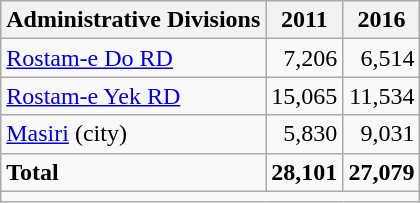<table class="wikitable">
<tr>
<th>Administrative Divisions</th>
<th>2011</th>
<th>2016</th>
</tr>
<tr>
<td><a href='#'>Rostam-e Do RD</a></td>
<td style="text-align: right;">7,206</td>
<td style="text-align: right;">6,514</td>
</tr>
<tr>
<td><a href='#'>Rostam-e Yek RD</a></td>
<td style="text-align: right;">15,065</td>
<td style="text-align: right;">11,534</td>
</tr>
<tr>
<td><a href='#'>Masiri</a> (city)</td>
<td style="text-align: right;">5,830</td>
<td style="text-align: right;">9,031</td>
</tr>
<tr>
<td><strong>Total</strong></td>
<td style="text-align: right;"><strong>28,101</strong></td>
<td style="text-align: right;"><strong>27,079</strong></td>
</tr>
<tr>
<td colspan=3></td>
</tr>
</table>
